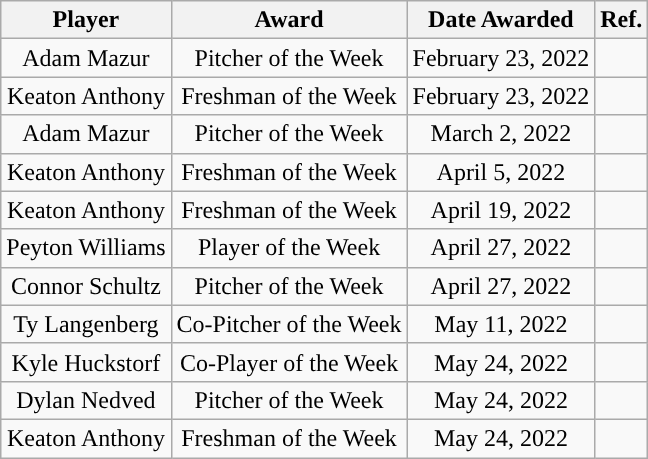<table class="wikitable sortable sortable" style="text-align: center">
<tr align=center>
<th>Player</th>
<th>Award</th>
<th>Date Awarded</th>
<th>Ref.</th>
</tr>
<tr>
<td>Adam Mazur</td>
<td rowspan="1">Pitcher of the Week</td>
<td rowspan="1">February 23, 2022</td>
<td rowspan="1"></td>
</tr>
<tr>
<td>Keaton Anthony</td>
<td rowspan="1">Freshman of the Week</td>
<td rowspan="1">February 23, 2022</td>
<td rowspan="1"></td>
</tr>
<tr>
<td>Adam Mazur</td>
<td rowspan="1">Pitcher of the Week</td>
<td rowspan="1">March 2, 2022</td>
<td rowspan="1"></td>
</tr>
<tr>
<td>Keaton Anthony</td>
<td rowspan="1">Freshman of the Week</td>
<td rowspan="1">April 5, 2022</td>
<td rowspan="1"></td>
</tr>
<tr>
<td>Keaton Anthony</td>
<td rowspan="1">Freshman of the Week</td>
<td rowspan="1">April 19, 2022</td>
<td rowspan="1"></td>
</tr>
<tr>
<td>Peyton Williams</td>
<td rowspan="1">Player of the Week</td>
<td rowspan="1">April 27, 2022</td>
<td rowspan="1"></td>
</tr>
<tr>
<td>Connor Schultz</td>
<td rowspan="1">Pitcher of the Week</td>
<td rowspan="1">April 27, 2022</td>
<td rowspan="1"></td>
</tr>
<tr>
<td>Ty Langenberg</td>
<td rowspan="1">Co-Pitcher of the Week</td>
<td rowspan="1">May 11, 2022</td>
<td rowspan="1"></td>
</tr>
<tr>
<td>Kyle Huckstorf</td>
<td rowspan="1">Co-Player of the Week</td>
<td rowspan="1">May 24, 2022</td>
<td rowspan="1"></td>
</tr>
<tr>
<td>Dylan Nedved</td>
<td rowspan="1">Pitcher of the Week</td>
<td rowspan="1">May 24, 2022</td>
<td rowspan="1"></td>
</tr>
<tr>
<td>Keaton Anthony</td>
<td rowspan="1">Freshman of the Week</td>
<td rowspan="1">May 24, 2022</td>
<td rowspan="1"></td>
</tr>
</table>
